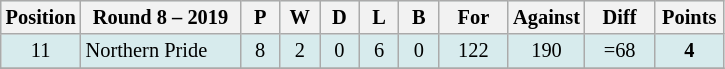<table class="wikitable" style="text-align:center; font-size:85%;">
<tr style="background: #d7ebed;">
<th width="40" abbr="Position">Position</th>
<th width="100">Round 8 – 2019</th>
<th width="20" abbr="Played">P</th>
<th width="20" abbr="Won">W</th>
<th width="20" abbr="Drawn">D</th>
<th width="20" abbr="Lost">L</th>
<th width="20" abbr="Bye">B</th>
<th width="40" abbr="Points for">For</th>
<th width="40" abbr="Points against">Against</th>
<th width="40" abbr="Points difference">Diff</th>
<th width="40" abbr="Points">Points</th>
</tr>
<tr style="background: #d7ebed;">
<td>11</td>
<td style="text-align:left;"> Northern Pride</td>
<td>8</td>
<td>2</td>
<td>0</td>
<td>6</td>
<td>0</td>
<td>122</td>
<td>190</td>
<td>=68</td>
<td><strong>4</strong></td>
</tr>
<tr>
</tr>
</table>
